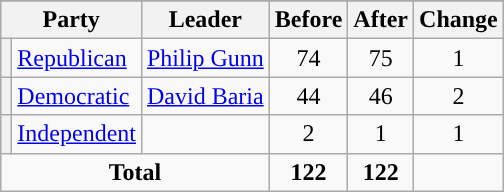<table class="wikitable" style="text-align:center;">
<tr>
</tr>
<tr>
<th colspan=2>Party</th>
<th>Leader</th>
<th>Before</th>
<th>After</th>
<th>Change</th>
</tr>
<tr>
<th style="background-color:"></th>
<td style="text-align:left;"><a href='#'>Republican</a></td>
<td style="text-align:left;"><a href='#'>Philip Gunn</a></td>
<td>74</td>
<td>75</td>
<td> 1</td>
</tr>
<tr>
<th style="background-color:"></th>
<td style="text-align:left;"><a href='#'>Democratic</a></td>
<td style="text-align:left;"><a href='#'>David Baria</a></td>
<td>44</td>
<td>46</td>
<td> 2</td>
</tr>
<tr>
<th style="background-color:"></th>
<td style="text-align:left;"><a href='#'>Independent</a></td>
<td style="text-align:left;"></td>
<td>2</td>
<td>1</td>
<td> 1</td>
</tr>
<tr>
<td colspan=3><strong>Total</strong></td>
<td><strong>122</strong></td>
<td><strong>122</strong></td>
</tr>
</table>
